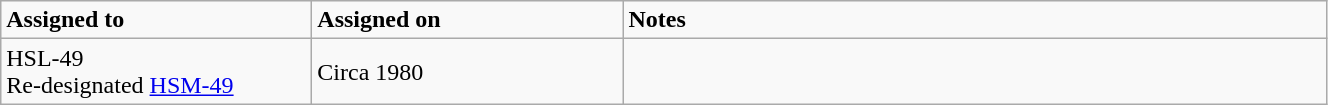<table class="wikitable" style="width: 70%;">
<tr>
<td style="width: 200px;"><strong>Assigned to</strong></td>
<td style="width: 200px;"><strong>Assigned on</strong></td>
<td><strong>Notes</strong></td>
</tr>
<tr>
<td>HSL-49<br>Re-designated <a href='#'>HSM-49</a></td>
<td>Circa 1980</td>
<td></td>
</tr>
</table>
